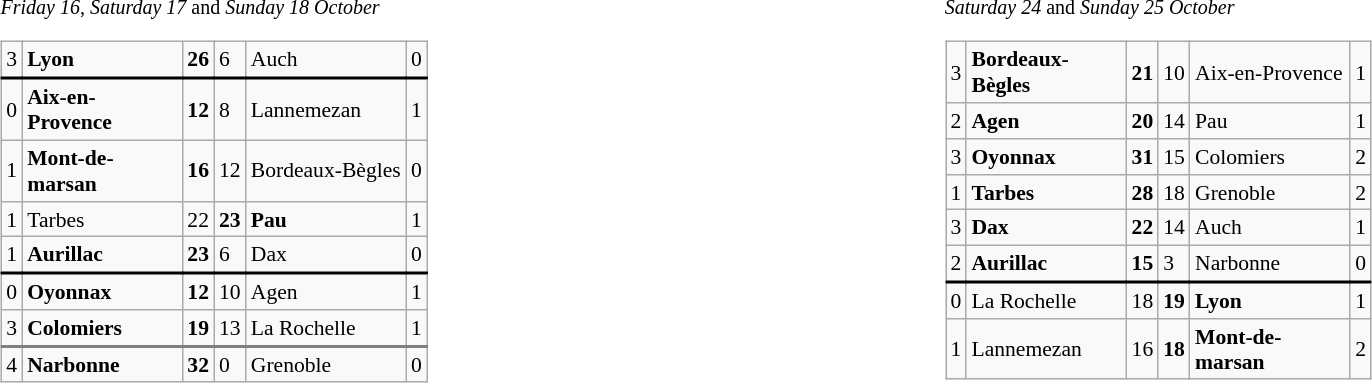<table width="100%" align="center" border="0" cellpadding="0" cellspacing="5">
<tr valign="top" align="left">
<td width="50%"><br><small><em>Friday 16</em>, <em>Saturday 17</em> and <em>Sunday 18 October</em></small><table class="wikitable gauche" cellpadding="0" cellspacing="0" style="font-size:90%;">
<tr style="border-bottom:2px solid black;">
<td>3</td>
<td width="100px"><strong>Lyon</strong></td>
<td><strong>26</strong></td>
<td>6</td>
<td width="100px">Auch</td>
<td>0</td>
</tr>
<tr>
<td>0</td>
<td><strong>Aix-en-Provence</strong></td>
<td><strong>12</strong></td>
<td>8</td>
<td>Lannemezan</td>
<td>1</td>
</tr>
<tr>
<td>1</td>
<td><strong>Mont-de-marsan</strong></td>
<td><strong>16</strong></td>
<td>12</td>
<td>Bordeaux-Bègles</td>
<td>0</td>
</tr>
<tr>
<td>1</td>
<td>Tarbes</td>
<td>22</td>
<td><strong>23</strong></td>
<td><strong>Pau</strong></td>
<td>1</td>
</tr>
<tr style="border-bottom:2px solid black;">
<td>1</td>
<td><strong>Aurillac</strong></td>
<td><strong>23</strong></td>
<td>6</td>
<td>Dax</td>
<td>0</td>
</tr>
<tr>
<td>0</td>
<td><strong>Oyonnax</strong></td>
<td><strong>12</strong></td>
<td>10</td>
<td>Agen</td>
<td>1</td>
</tr>
<tr style="border-bottom:2px solid grey;">
<td>3</td>
<td><strong>Colomiers</strong></td>
<td><strong>19</strong></td>
<td>13</td>
<td>La Rochelle</td>
<td>1</td>
</tr>
<tr>
<td>4</td>
<td><strong>Narbonne</strong></td>
<td><strong>32</strong></td>
<td>0</td>
<td>Grenoble</td>
<td>0</td>
</tr>
</table>
</td>
<td width="50%"><br><small><em>Saturday 24</em> and <em>Sunday 25 October</em></small><table class="wikitable gauche" cellpadding="0" cellspacing="0" style="font-size:90%;">
<tr>
<td>3</td>
<td width="100px"><strong>Bordeaux-Bègles</strong></td>
<td><strong>21</strong></td>
<td>10</td>
<td width="100px">Aix-en-Provence</td>
<td>1</td>
</tr>
<tr>
<td>2</td>
<td><strong>Agen</strong></td>
<td><strong>20</strong></td>
<td>14</td>
<td>Pau</td>
<td>1</td>
</tr>
<tr>
<td>3</td>
<td><strong>Oyonnax</strong></td>
<td><strong>31</strong></td>
<td>15</td>
<td>Colomiers</td>
<td>2</td>
</tr>
<tr>
<td>1</td>
<td><strong>Tarbes</strong></td>
<td><strong>28</strong></td>
<td>18</td>
<td>Grenoble</td>
<td>2</td>
</tr>
<tr>
<td>3</td>
<td><strong>Dax</strong></td>
<td><strong>22</strong></td>
<td>14</td>
<td>Auch</td>
<td>1</td>
</tr>
<tr style="border-bottom:2px solid black;">
<td>2</td>
<td><strong>Aurillac</strong></td>
<td><strong>15</strong></td>
<td>3</td>
<td>Narbonne</td>
<td>0</td>
</tr>
<tr>
<td>0</td>
<td>La Rochelle</td>
<td>18</td>
<td><strong>19</strong></td>
<td><strong>Lyon</strong></td>
<td>1</td>
</tr>
<tr>
<td>1</td>
<td>Lannemezan</td>
<td>16</td>
<td><strong>18</strong></td>
<td><strong>Mont-de-marsan</strong></td>
<td>2</td>
</tr>
</table>
</td>
</tr>
</table>
